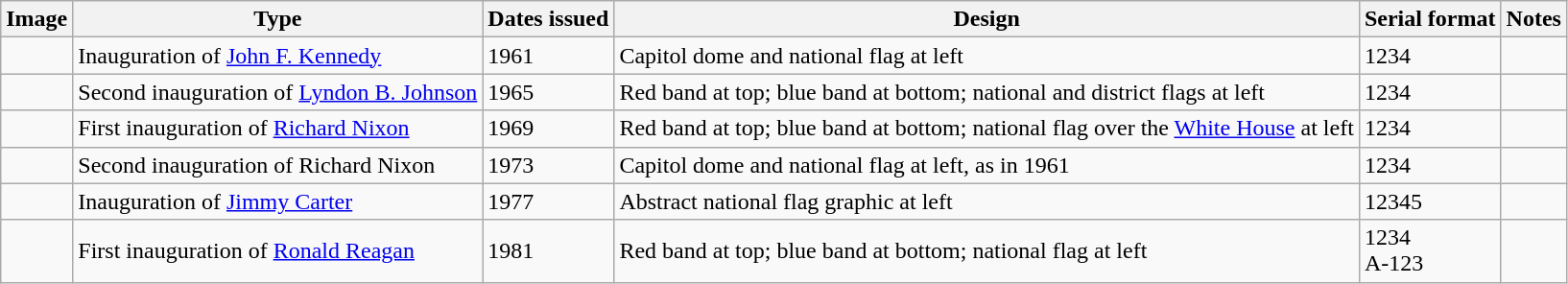<table class=wikitable>
<tr>
<th>Image</th>
<th>Type</th>
<th>Dates issued</th>
<th>Design</th>
<th>Serial format</th>
<th>Notes</th>
</tr>
<tr>
<td></td>
<td>Inauguration of <a href='#'>John F. Kennedy</a></td>
<td>1961</td>
<td>Capitol dome and national flag at left</td>
<td>1234</td>
<td></td>
</tr>
<tr>
<td></td>
<td>Second inauguration of <a href='#'>Lyndon B. Johnson</a></td>
<td>1965</td>
<td>Red band at top; blue band at bottom; national and district flags at left</td>
<td>1234</td>
<td></td>
</tr>
<tr>
<td></td>
<td>First inauguration of <a href='#'>Richard Nixon</a></td>
<td>1969</td>
<td>Red band at top; blue band at bottom; national flag over the <a href='#'>White House</a> at left</td>
<td>1234</td>
<td></td>
</tr>
<tr>
<td></td>
<td>Second inauguration of Richard Nixon</td>
<td>1973</td>
<td>Capitol dome and national flag at left, as in 1961</td>
<td>1234</td>
<td></td>
</tr>
<tr>
<td></td>
<td>Inauguration of <a href='#'>Jimmy Carter</a></td>
<td>1977</td>
<td>Abstract national flag graphic at left</td>
<td>12345</td>
<td></td>
</tr>
<tr>
<td></td>
<td>First inauguration of <a href='#'>Ronald Reagan</a></td>
<td>1981</td>
<td>Red band at top; blue band at bottom; national flag at left</td>
<td>1234<br>A-123</td>
<td></td>
</tr>
</table>
